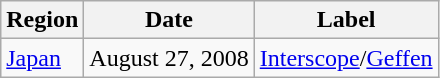<table class="wikitable">
<tr>
<th>Region</th>
<th>Date</th>
<th>Label</th>
</tr>
<tr>
<td><a href='#'>Japan</a></td>
<td align="center" rowspan="1">August 27, 2008</td>
<td><a href='#'>Interscope</a>/<a href='#'>Geffen</a></td>
</tr>
</table>
